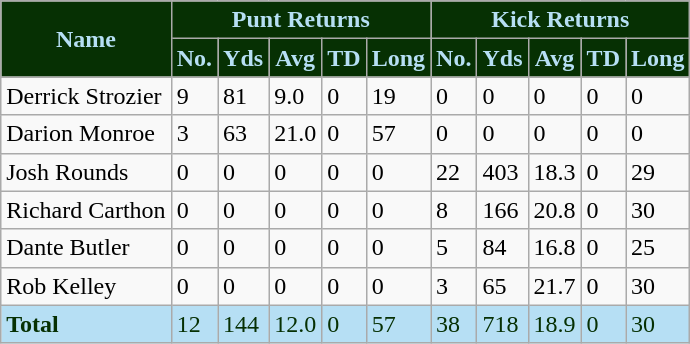<table class="wikitable" style="white-space:nowrap;">
<tr>
<th style="background: #063003; color: #B6DFF4;" rowspan="2">Name</th>
<th style="background: #063003; color: #B6DFF4;" colspan="5">Punt Returns</th>
<th style="background: #063003; color: #B6DFF4;" colspan="5">Kick Returns</th>
</tr>
<tr>
<th style="background: #063003; color: #B6DFF4;">No.</th>
<th style="background: #063003; color: #B6DFF4;">Yds</th>
<th style="background: #063003; color: #B6DFF4;">Avg</th>
<th style="background: #063003; color: #B6DFF4;">TD</th>
<th style="background: #063003; color: #B6DFF4;">Long</th>
<th style="background: #063003; color: #B6DFF4;">No.</th>
<th style="background: #063003; color: #B6DFF4;">Yds</th>
<th style="background: #063003; color: #B6DFF4;">Avg</th>
<th style="background: #063003; color: #B6DFF4;">TD</th>
<th style="background: #063003; color: #B6DFF4;">Long</th>
</tr>
<tr>
<td>Derrick Strozier</td>
<td>9</td>
<td>81</td>
<td>9.0</td>
<td>0</td>
<td>19</td>
<td>0</td>
<td>0</td>
<td>0</td>
<td>0</td>
<td>0</td>
</tr>
<tr>
<td>Darion Monroe</td>
<td>3</td>
<td>63</td>
<td>21.0</td>
<td>0</td>
<td>57</td>
<td>0</td>
<td>0</td>
<td>0</td>
<td>0</td>
<td>0</td>
</tr>
<tr>
<td>Josh Rounds</td>
<td>0</td>
<td>0</td>
<td>0</td>
<td>0</td>
<td>0</td>
<td>22</td>
<td>403</td>
<td>18.3</td>
<td>0</td>
<td>29</td>
</tr>
<tr>
<td>Richard Carthon</td>
<td>0</td>
<td>0</td>
<td>0</td>
<td>0</td>
<td>0</td>
<td>8</td>
<td>166</td>
<td>20.8</td>
<td>0</td>
<td>30</td>
</tr>
<tr>
<td>Dante Butler</td>
<td>0</td>
<td>0</td>
<td>0</td>
<td>0</td>
<td>0</td>
<td>5</td>
<td>84</td>
<td>16.8</td>
<td>0</td>
<td>25</td>
</tr>
<tr>
<td>Rob Kelley</td>
<td>0</td>
<td>0</td>
<td>0</td>
<td>0</td>
<td>0</td>
<td>3</td>
<td>65</td>
<td>21.7</td>
<td>0</td>
<td>30</td>
</tr>
<tr style="background: #B6DFF4; color: #063003;">
<td><strong>Total</strong></td>
<td>12</td>
<td>144</td>
<td>12.0</td>
<td>0</td>
<td>57</td>
<td>38</td>
<td>718</td>
<td>18.9</td>
<td>0</td>
<td>30</td>
</tr>
</table>
